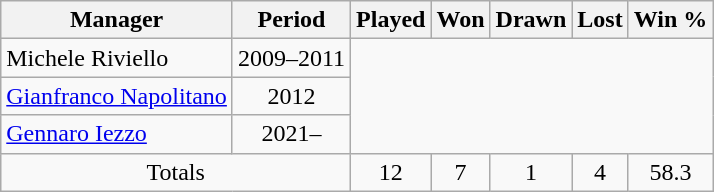<table class="wikitable sortable" style="text-align:center;">
<tr>
<th>Manager</th>
<th>Period</th>
<th>Played</th>
<th>Won</th>
<th>Drawn</th>
<th>Lost</th>
<th>Win %</th>
</tr>
<tr>
<td style="text-align: left;"> Michele Riviello</td>
<td>2009–2011<br></td>
</tr>
<tr>
<td style="text-align: left;"> <a href='#'>Gianfranco Napolitano</a></td>
<td>2012<br></td>
</tr>
<tr>
<td style="text-align: left;"> <a href='#'>Gennaro Iezzo</a></td>
<td>2021–<br></td>
</tr>
<tr>
<td colspan="2">Totals</td>
<td>12</td>
<td>7</td>
<td>1</td>
<td>4</td>
<td>58.3</td>
</tr>
</table>
